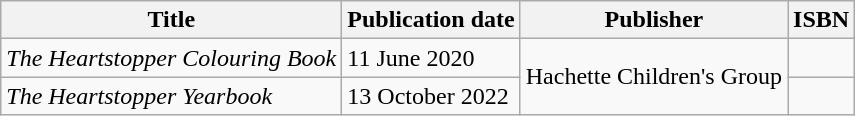<table class="wikitable">
<tr>
<th>Title</th>
<th>Publication date</th>
<th>Publisher</th>
<th>ISBN</th>
</tr>
<tr>
<td><em>The Heartstopper Colouring Book</em></td>
<td>11 June 2020</td>
<td rowspan="2">Hachette Children's Group</td>
<td></td>
</tr>
<tr>
<td><em>The Heartstopper Yearbook</em></td>
<td>13 October 2022</td>
<td></td>
</tr>
</table>
